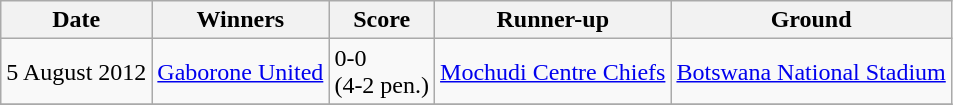<table class="wikitable">
<tr>
<th>Date</th>
<th>Winners</th>
<th>Score</th>
<th>Runner-up</th>
<th>Ground</th>
</tr>
<tr>
<td>5 August 2012</td>
<td><a href='#'>Gaborone United</a></td>
<td>0-0<br>(4-2 pen.)</td>
<td><a href='#'>Mochudi Centre Chiefs</a></td>
<td><a href='#'>Botswana National Stadium</a></td>
</tr>
<tr>
</tr>
</table>
